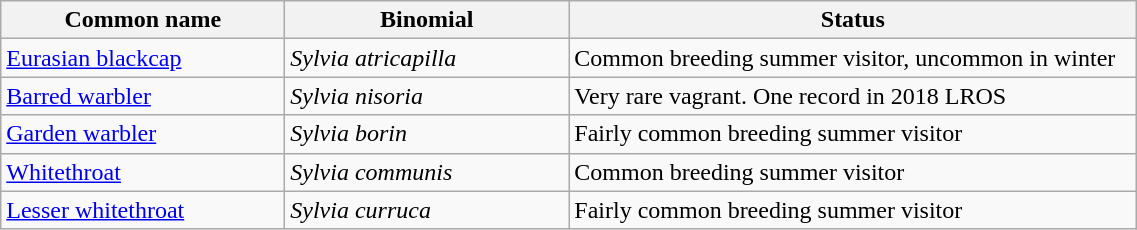<table width=60% class="wikitable">
<tr>
<th width=25%>Common name</th>
<th width=25%>Binomial</th>
<th width=50%>Status</th>
</tr>
<tr>
<td><a href='#'>Eurasian blackcap</a></td>
<td><em>Sylvia atricapilla</em></td>
<td>Common breeding summer visitor, uncommon in winter</td>
</tr>
<tr>
<td><a href='#'>Barred warbler</a></td>
<td><em>Sylvia nisoria</em></td>
<td>Very rare vagrant. One record in 2018 LROS</td>
</tr>
<tr>
<td><a href='#'>Garden warbler</a></td>
<td><em>Sylvia borin</em></td>
<td>Fairly common breeding summer visitor</td>
</tr>
<tr>
<td><a href='#'>Whitethroat</a></td>
<td><em>Sylvia communis</em></td>
<td>Common breeding summer visitor</td>
</tr>
<tr>
<td><a href='#'>Lesser whitethroat</a></td>
<td><em>Sylvia curruca</em></td>
<td>Fairly common breeding summer visitor</td>
</tr>
</table>
